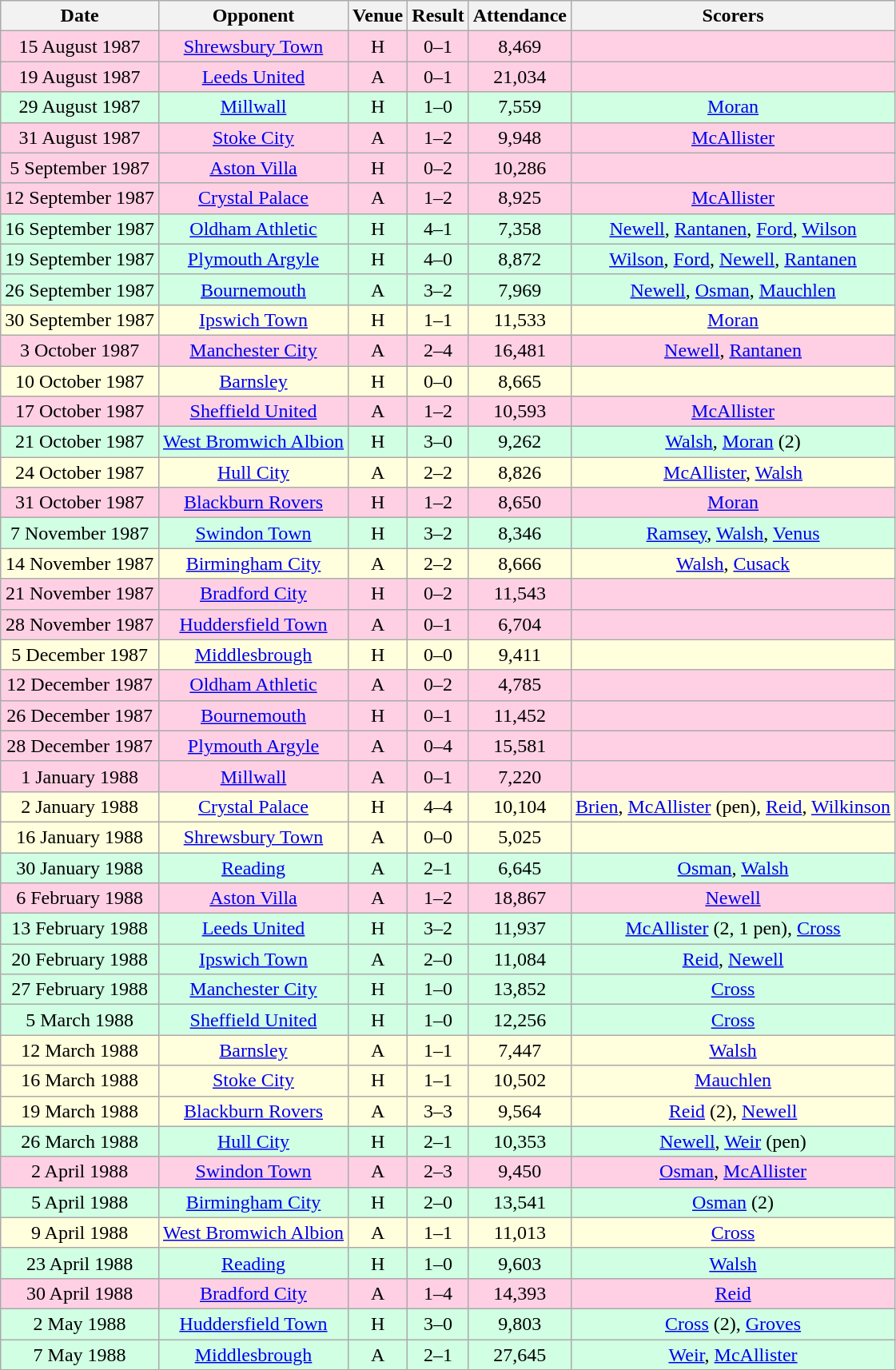<table class="wikitable sortable" style="font-size:100%; text-align:center">
<tr>
<th>Date</th>
<th>Opponent</th>
<th>Venue</th>
<th>Result</th>
<th>Attendance</th>
<th>Scorers</th>
</tr>
<tr style="background-color: #ffd0e3;">
<td>15 August 1987</td>
<td><a href='#'>Shrewsbury Town</a></td>
<td>H</td>
<td>0–1</td>
<td>8,469</td>
<td></td>
</tr>
<tr style="background-color: #ffd0e3;">
<td>19 August 1987</td>
<td><a href='#'>Leeds United</a></td>
<td>A</td>
<td>0–1</td>
<td>21,034</td>
<td></td>
</tr>
<tr style="background-color: #d0ffe3;">
<td>29 August 1987</td>
<td><a href='#'>Millwall</a></td>
<td>H</td>
<td>1–0</td>
<td>7,559</td>
<td><a href='#'>Moran</a></td>
</tr>
<tr style="background-color: #ffd0e3;">
<td>31 August 1987</td>
<td><a href='#'>Stoke City</a></td>
<td>A</td>
<td>1–2</td>
<td>9,948</td>
<td><a href='#'>McAllister</a></td>
</tr>
<tr style="background-color: #ffd0e3;">
<td>5 September 1987</td>
<td><a href='#'>Aston Villa</a></td>
<td>H</td>
<td>0–2</td>
<td>10,286</td>
<td></td>
</tr>
<tr style="background-color: #ffd0e3;">
<td>12 September 1987</td>
<td><a href='#'>Crystal Palace</a></td>
<td>A</td>
<td>1–2</td>
<td>8,925</td>
<td><a href='#'>McAllister</a></td>
</tr>
<tr style="background-color: #d0ffe3;">
<td>16 September 1987</td>
<td><a href='#'>Oldham Athletic</a></td>
<td>H</td>
<td>4–1</td>
<td>7,358</td>
<td><a href='#'>Newell</a>, <a href='#'>Rantanen</a>, <a href='#'>Ford</a>, <a href='#'>Wilson</a></td>
</tr>
<tr style="background-color: #d0ffe3;">
<td>19 September 1987</td>
<td><a href='#'>Plymouth Argyle</a></td>
<td>H</td>
<td>4–0</td>
<td>8,872</td>
<td><a href='#'>Wilson</a>, <a href='#'>Ford</a>, <a href='#'>Newell</a>, <a href='#'>Rantanen</a></td>
</tr>
<tr style="background-color: #d0ffe3;">
<td>26 September 1987</td>
<td><a href='#'>Bournemouth</a></td>
<td>A</td>
<td>3–2</td>
<td>7,969</td>
<td><a href='#'>Newell</a>, <a href='#'>Osman</a>, <a href='#'>Mauchlen</a></td>
</tr>
<tr style="background-color: #ffffdd;">
<td>30 September 1987</td>
<td><a href='#'>Ipswich Town</a></td>
<td>H</td>
<td>1–1</td>
<td>11,533</td>
<td><a href='#'>Moran</a></td>
</tr>
<tr style="background-color: #ffd0e3;">
<td>3 October 1987</td>
<td><a href='#'>Manchester City</a></td>
<td>A</td>
<td>2–4</td>
<td>16,481</td>
<td><a href='#'>Newell</a>, <a href='#'>Rantanen</a></td>
</tr>
<tr style="background-color: #ffffdd;">
<td>10 October 1987</td>
<td><a href='#'>Barnsley</a></td>
<td>H</td>
<td>0–0</td>
<td>8,665</td>
<td></td>
</tr>
<tr style="background-color: #ffd0e3;">
<td>17 October 1987</td>
<td><a href='#'>Sheffield United</a></td>
<td>A</td>
<td>1–2</td>
<td>10,593</td>
<td><a href='#'>McAllister</a></td>
</tr>
<tr style="background-color: #d0ffe3;">
<td>21 October 1987</td>
<td><a href='#'>West Bromwich Albion</a></td>
<td>H</td>
<td>3–0</td>
<td>9,262</td>
<td><a href='#'>Walsh</a>, <a href='#'>Moran</a> (2)</td>
</tr>
<tr style="background-color: #ffffdd;">
<td>24 October 1987</td>
<td><a href='#'>Hull City</a></td>
<td>A</td>
<td>2–2</td>
<td>8,826</td>
<td><a href='#'>McAllister</a>, <a href='#'>Walsh</a></td>
</tr>
<tr style="background-color: #ffd0e3;">
<td>31 October 1987</td>
<td><a href='#'>Blackburn Rovers</a></td>
<td>H</td>
<td>1–2</td>
<td>8,650</td>
<td><a href='#'>Moran</a></td>
</tr>
<tr style="background-color: #d0ffe3;">
<td>7 November 1987</td>
<td><a href='#'>Swindon Town</a></td>
<td>H</td>
<td>3–2</td>
<td>8,346</td>
<td><a href='#'>Ramsey</a>, <a href='#'>Walsh</a>, <a href='#'>Venus</a></td>
</tr>
<tr style="background-color: #ffffdd;">
<td>14 November 1987</td>
<td><a href='#'>Birmingham City</a></td>
<td>A</td>
<td>2–2</td>
<td>8,666</td>
<td><a href='#'>Walsh</a>, <a href='#'>Cusack</a></td>
</tr>
<tr style="background-color: #ffd0e3;">
<td>21 November 1987</td>
<td><a href='#'>Bradford City</a></td>
<td>H</td>
<td>0–2</td>
<td>11,543</td>
<td></td>
</tr>
<tr style="background-color: #ffd0e3;">
<td>28 November 1987</td>
<td><a href='#'>Huddersfield Town</a></td>
<td>A</td>
<td>0–1</td>
<td>6,704</td>
<td></td>
</tr>
<tr style="background-color: #ffffdd;">
<td>5 December 1987</td>
<td><a href='#'>Middlesbrough</a></td>
<td>H</td>
<td>0–0</td>
<td>9,411</td>
<td></td>
</tr>
<tr style="background-color: #ffd0e3;">
<td>12 December 1987</td>
<td><a href='#'>Oldham Athletic</a></td>
<td>A</td>
<td>0–2</td>
<td>4,785</td>
<td></td>
</tr>
<tr style="background-color: #ffd0e3;">
<td>26 December 1987</td>
<td><a href='#'>Bournemouth</a></td>
<td>H</td>
<td>0–1</td>
<td>11,452</td>
<td></td>
</tr>
<tr style="background-color: #ffd0e3;">
<td>28 December 1987</td>
<td><a href='#'>Plymouth Argyle</a></td>
<td>A</td>
<td>0–4</td>
<td>15,581</td>
<td></td>
</tr>
<tr style="background-color: #ffd0e3;">
<td>1 January 1988</td>
<td><a href='#'>Millwall</a></td>
<td>A</td>
<td>0–1</td>
<td>7,220</td>
<td></td>
</tr>
<tr style="background-color: #ffffdd;">
<td>2 January 1988</td>
<td><a href='#'>Crystal Palace</a></td>
<td>H</td>
<td>4–4</td>
<td>10,104</td>
<td><a href='#'>Brien</a>, <a href='#'>McAllister</a> (pen), <a href='#'>Reid</a>, <a href='#'>Wilkinson</a></td>
</tr>
<tr style="background-color: #ffffdd;">
<td>16 January 1988</td>
<td><a href='#'>Shrewsbury Town</a></td>
<td>A</td>
<td>0–0</td>
<td>5,025</td>
<td></td>
</tr>
<tr style="background-color: #d0ffe3;">
<td>30 January 1988</td>
<td><a href='#'>Reading</a></td>
<td>A</td>
<td>2–1</td>
<td>6,645</td>
<td><a href='#'>Osman</a>, <a href='#'>Walsh</a></td>
</tr>
<tr style="background-color: #ffd0e3;">
<td>6 February 1988</td>
<td><a href='#'>Aston Villa</a></td>
<td>A</td>
<td>1–2</td>
<td>18,867</td>
<td><a href='#'>Newell</a></td>
</tr>
<tr style="background-color: #d0ffe3;">
<td>13 February 1988</td>
<td><a href='#'>Leeds United</a></td>
<td>H</td>
<td>3–2</td>
<td>11,937</td>
<td><a href='#'>McAllister</a> (2, 1 pen), <a href='#'>Cross</a></td>
</tr>
<tr style="background-color: #d0ffe3;">
<td>20 February 1988</td>
<td><a href='#'>Ipswich Town</a></td>
<td>A</td>
<td>2–0</td>
<td>11,084</td>
<td><a href='#'>Reid</a>, <a href='#'>Newell</a></td>
</tr>
<tr style="background-color: #d0ffe3;">
<td>27 February 1988</td>
<td><a href='#'>Manchester City</a></td>
<td>H</td>
<td>1–0</td>
<td>13,852</td>
<td><a href='#'>Cross</a></td>
</tr>
<tr style="background-color: #d0ffe3;">
<td>5 March 1988</td>
<td><a href='#'>Sheffield United</a></td>
<td>H</td>
<td>1–0</td>
<td>12,256</td>
<td><a href='#'>Cross</a></td>
</tr>
<tr style="background-color: #ffffdd;">
<td>12 March 1988</td>
<td><a href='#'>Barnsley</a></td>
<td>A</td>
<td>1–1</td>
<td>7,447</td>
<td><a href='#'>Walsh</a></td>
</tr>
<tr style="background-color: #ffffdd;">
<td>16 March 1988</td>
<td><a href='#'>Stoke City</a></td>
<td>H</td>
<td>1–1</td>
<td>10,502</td>
<td><a href='#'>Mauchlen</a></td>
</tr>
<tr style="background-color: #ffffdd;">
<td>19 March 1988</td>
<td><a href='#'>Blackburn Rovers</a></td>
<td>A</td>
<td>3–3</td>
<td>9,564</td>
<td><a href='#'>Reid</a> (2), <a href='#'>Newell</a></td>
</tr>
<tr style="background-color: #d0ffe3;">
<td>26 March 1988</td>
<td><a href='#'>Hull City</a></td>
<td>H</td>
<td>2–1</td>
<td>10,353</td>
<td><a href='#'>Newell</a>, <a href='#'>Weir</a> (pen)</td>
</tr>
<tr style="background-color: #ffd0e3;">
<td>2 April 1988</td>
<td><a href='#'>Swindon Town</a></td>
<td>A</td>
<td>2–3</td>
<td>9,450</td>
<td><a href='#'>Osman</a>, <a href='#'>McAllister</a></td>
</tr>
<tr style="background-color: #d0ffe3;">
<td>5 April 1988</td>
<td><a href='#'>Birmingham City</a></td>
<td>H</td>
<td>2–0</td>
<td>13,541</td>
<td><a href='#'>Osman</a> (2)</td>
</tr>
<tr style="background-color: #ffffdd;">
<td>9 April 1988</td>
<td><a href='#'>West Bromwich Albion</a></td>
<td>A</td>
<td>1–1</td>
<td>11,013</td>
<td><a href='#'>Cross</a></td>
</tr>
<tr style="background-color: #d0ffe3;">
<td>23 April 1988</td>
<td><a href='#'>Reading</a></td>
<td>H</td>
<td>1–0</td>
<td>9,603</td>
<td><a href='#'>Walsh</a></td>
</tr>
<tr style="background-color: #ffd0e3;">
<td>30 April 1988</td>
<td><a href='#'>Bradford City</a></td>
<td>A</td>
<td>1–4</td>
<td>14,393</td>
<td><a href='#'>Reid</a></td>
</tr>
<tr style="background-color: #d0ffe3;">
<td>2 May 1988</td>
<td><a href='#'>Huddersfield Town</a></td>
<td>H</td>
<td>3–0</td>
<td>9,803</td>
<td><a href='#'>Cross</a> (2), <a href='#'>Groves</a></td>
</tr>
<tr style="background-color: #d0ffe3;">
<td>7 May 1988</td>
<td><a href='#'>Middlesbrough</a></td>
<td>A</td>
<td>2–1</td>
<td>27,645</td>
<td><a href='#'>Weir</a>, <a href='#'>McAllister</a></td>
</tr>
</table>
